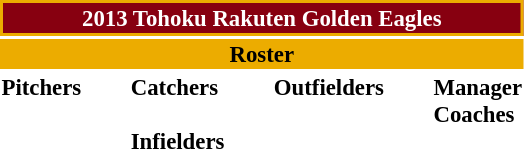<table class="toccolours" style="font-size: 95%;">
<tr>
<th colspan="10" style="background:#870010; color:#FFFFFF; text-align:center; border:2px solid #ecac00">2013 Tohoku Rakuten Golden Eagles</th>
</tr>
<tr>
<td colspan="10" style="background:#ecac00; color:#000000; text-align:center;"><strong>Roster</strong></td>
</tr>
<tr>
<td valign="top"><strong>Pitchers</strong><br>
























</td>
<td style="width:25px;"></td>
<td valign="top"><strong>Catchers</strong><br>


<br><strong>Infielders</strong>












</td>
<td style="width:25px;"></td>
<td valign="top"><strong>Outfielders</strong><br>






</td>
<td style="width:25px;"></td>
<td valign="top"><strong>Manager</strong><br>
<strong>Coaches</strong>







</td>
</tr>
<tr>
<td colspan="10" style="text-align: right;"></td>
</tr>
</table>
